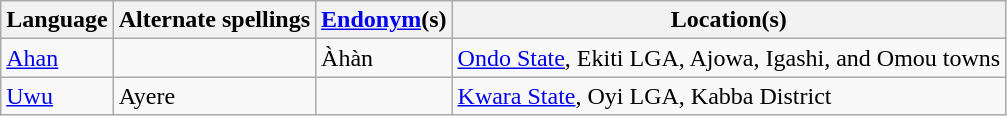<table class="wikitable">
<tr>
<th>Language</th>
<th>Alternate spellings</th>
<th><a href='#'>Endonym</a>(s)</th>
<th>Location(s)</th>
</tr>
<tr>
<td><a href='#'>Ahan</a></td>
<td></td>
<td>Àhàn</td>
<td><a href='#'>Ondo State</a>, Ekiti LGA, Ajowa, Igashi, and Omou towns</td>
</tr>
<tr>
<td><a href='#'>Uwu</a></td>
<td>Ayere</td>
<td></td>
<td><a href='#'>Kwara State</a>, Oyi LGA, Kabba District</td>
</tr>
</table>
